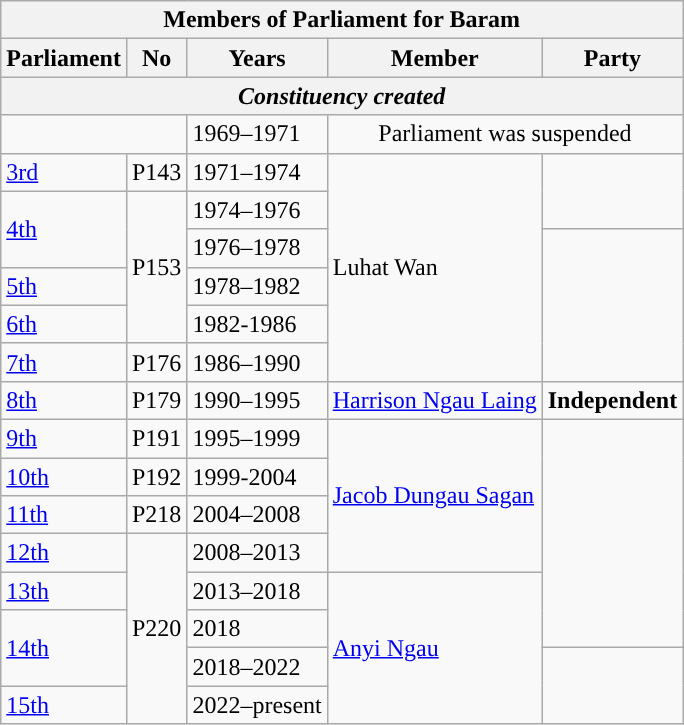<table class=wikitable>
<tr>
<th colspan="5">Members of Parliament for Baram</th>
</tr>
<tr>
<th>Parliament</th>
<th>No</th>
<th>Years</th>
<th>Member</th>
<th>Party</th>
</tr>
<tr>
<th colspan="5" align="center"><em>Constituency created</em></th>
</tr>
<tr>
<td colspan="2"></td>
<td>1969–1971</td>
<td colspan=2 align=center>Parliament was suspended</td>
</tr>
<tr>
<td><a href='#'>3rd</a></td>
<td>P143</td>
<td>1971–1974</td>
<td rowspan=6>Luhat Wan</td>
<td rowspan=2></td>
</tr>
<tr>
<td rowspan=2><a href='#'>4th</a></td>
<td rowspan="4">P153</td>
<td>1974–1976</td>
</tr>
<tr>
<td>1976–1978</td>
<td rowspan=4></td>
</tr>
<tr>
<td><a href='#'>5th</a></td>
<td>1978–1982</td>
</tr>
<tr>
<td><a href='#'>6th</a></td>
<td>1982-1986</td>
</tr>
<tr>
<td><a href='#'>7th</a></td>
<td>P176</td>
<td>1986–1990</td>
</tr>
<tr>
<td><a href='#'>8th</a></td>
<td>P179</td>
<td>1990–1995</td>
<td><a href='#'>Harrison Ngau Laing</a></td>
<td><strong>Independent</strong></td>
</tr>
<tr>
<td><a href='#'>9th</a></td>
<td>P191</td>
<td>1995–1999</td>
<td rowspan=4><a href='#'>Jacob Dungau Sagan</a></td>
<td rowspan=6></td>
</tr>
<tr>
<td><a href='#'>10th</a></td>
<td>P192</td>
<td>1999-2004</td>
</tr>
<tr>
<td><a href='#'>11th</a></td>
<td>P218</td>
<td>2004–2008</td>
</tr>
<tr>
<td><a href='#'>12th</a></td>
<td rowspan="5">P220</td>
<td>2008–2013</td>
</tr>
<tr>
<td><a href='#'>13th</a></td>
<td>2013–2018</td>
<td rowspan=4><a href='#'>Anyi Ngau</a></td>
</tr>
<tr>
<td rowspan=2><a href='#'>14th</a></td>
<td>2018</td>
</tr>
<tr>
<td>2018–2022</td>
<td rowspan=2></td>
</tr>
<tr>
<td><a href='#'>15th</a></td>
<td>2022–present</td>
</tr>
</table>
